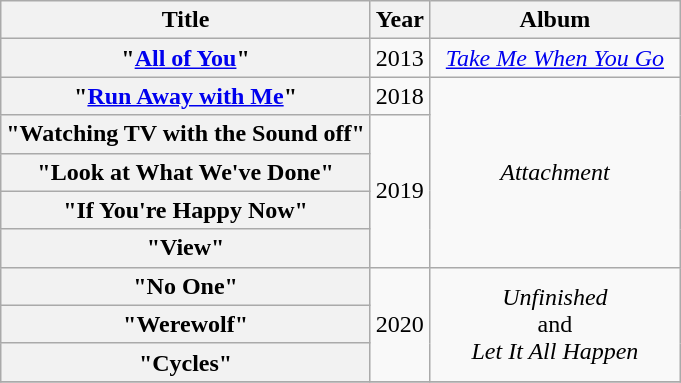<table class="wikitable plainrowheaders" style="text-align: center">
<tr>
<th scope="col">Title</th>
<th scope="col">Year</th>
<th scope="col" style="width:160px;">Album</th>
</tr>
<tr>
<th scope="row">"<a href='#'>All of You</a>"<br></th>
<td>2013</td>
<td><em><a href='#'>Take Me When You Go</a></em></td>
</tr>
<tr>
<th scope="row">"<a href='#'>Run Away with Me</a>"<br></th>
<td>2018</td>
<td rowspan="5"><em>Attachment</em></td>
</tr>
<tr>
<th scope="row">"Watching TV with the Sound off"</th>
<td rowspan="4">2019</td>
</tr>
<tr>
<th scope="row">"Look at What We've Done"</th>
</tr>
<tr>
<th scope="row">"If You're Happy Now"</th>
</tr>
<tr>
<th scope="row">"View"</th>
</tr>
<tr>
<th scope="row">"No One"<br></th>
<td rowspan="3">2020</td>
<td rowspan="3"><em>Unfinished</em><br>and<br><em>Let It All Happen</em></td>
</tr>
<tr>
<th scope="row">"Werewolf"</th>
</tr>
<tr>
<th scope="row">"Cycles"</th>
</tr>
<tr>
</tr>
</table>
